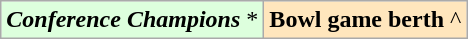<table class="wikitable" align=center>
<tr>
<td bgcolor="#ddffdd"><strong><em>Conference Champions</em></strong> *</td>
<td bgcolor="#ffe6bd"><strong>Bowl game berth</strong> ^</td>
</tr>
</table>
